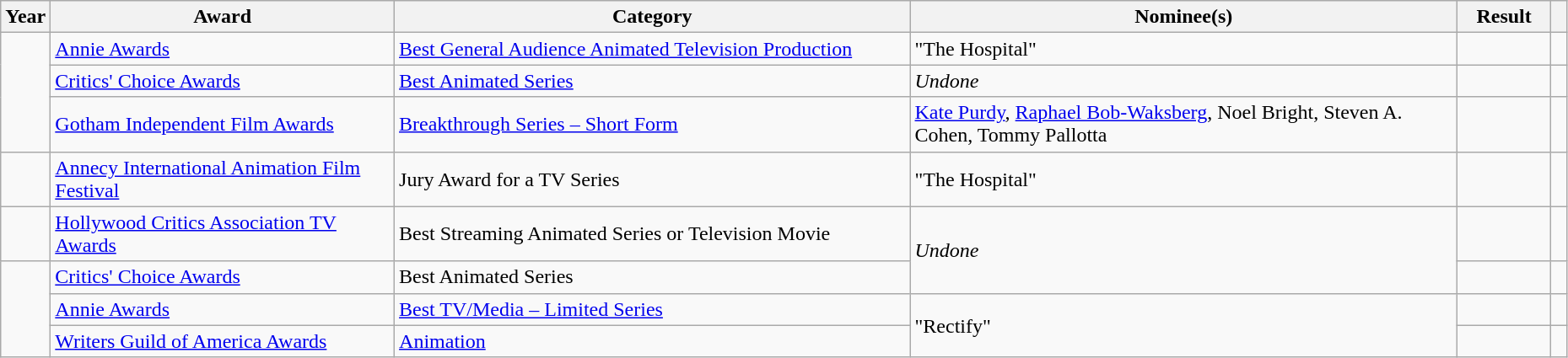<table class="wikitable sortable" style="width:98%">
<tr>
<th scope="col" style="width:3%;">Year</th>
<th scope="col" style="width:22%;">Award</th>
<th scope="col" style="width:33%;">Category</th>
<th scope="col" style="width:35%;">Nominee(s)</th>
<th scope="col" style="width:6%;">Result</th>
<th scope="col" class="unsortable" style="width:1%;"></th>
</tr>
<tr>
<td rowspan="3"></td>
<td><a href='#'>Annie Awards</a></td>
<td><a href='#'>Best General Audience Animated Television Production</a></td>
<td>"The Hospital"</td>
<td></td>
<td align="center"></td>
</tr>
<tr>
<td><a href='#'>Critics' Choice Awards</a></td>
<td><a href='#'>Best Animated Series</a></td>
<td><em>Undone</em></td>
<td></td>
<td align="center"></td>
</tr>
<tr>
<td><a href='#'>Gotham Independent Film Awards</a></td>
<td><a href='#'>Breakthrough Series – Short Form</a></td>
<td><a href='#'>Kate Purdy</a>, <a href='#'>Raphael Bob-Waksberg</a>, Noel Bright, Steven A. Cohen, Tommy Pallotta</td>
<td></td>
<td align="center"></td>
</tr>
<tr>
<td></td>
<td><a href='#'>Annecy International Animation Film Festival</a></td>
<td>Jury Award for a TV Series</td>
<td>"The Hospital"</td>
<td></td>
<td align="center"></td>
</tr>
<tr>
<td></td>
<td><a href='#'>Hollywood Critics Association TV Awards</a></td>
<td>Best Streaming Animated Series or Television Movie</td>
<td rowspan="2"><em>Undone</em></td>
<td></td>
<td align="center"></td>
</tr>
<tr>
<td rowspan="3"></td>
<td><a href='#'>Critics' Choice Awards</a></td>
<td>Best Animated Series</td>
<td></td>
<td align="center"></td>
</tr>
<tr>
<td><a href='#'>Annie Awards</a></td>
<td><a href='#'>Best TV/Media – Limited Series</a></td>
<td rowspan="2">"Rectify"</td>
<td></td>
<td align="center"></td>
</tr>
<tr>
<td><a href='#'>Writers Guild of America Awards</a></td>
<td><a href='#'>Animation</a></td>
<td></td>
<td align="center"></td>
</tr>
</table>
